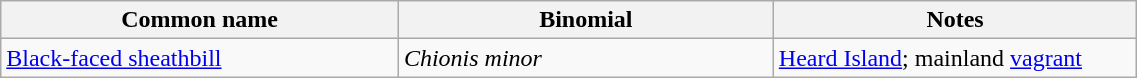<table style="width:60%;" class="wikitable">
<tr>
<th width=35%>Common name</th>
<th width=33%>Binomial</th>
<th width=32%>Notes</th>
</tr>
<tr>
<td><a href='#'>Black-faced sheathbill</a></td>
<td><em>Chionis minor</em></td>
<td><a href='#'>Heard Island</a>; mainland <a href='#'>vagrant</a></td>
</tr>
</table>
